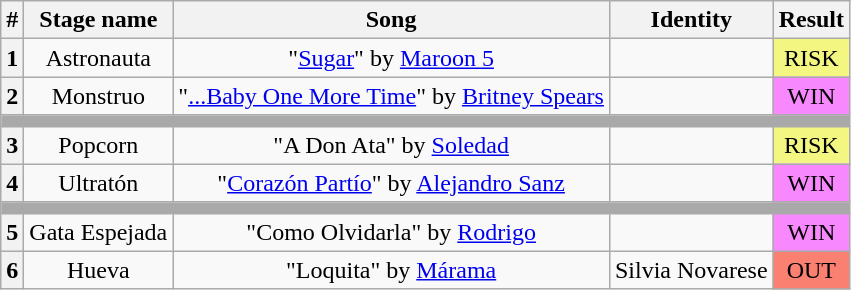<table class="wikitable plainrowheaders" style="text-align: center;">
<tr>
<th>#</th>
<th>Stage name</th>
<th>Song</th>
<th>Identity</th>
<th>Result</th>
</tr>
<tr>
<th><strong>1</strong></th>
<td>Astronauta</td>
<td>"<a href='#'>Sugar</a>" by <a href='#'>Maroon 5</a></td>
<td></td>
<td bgcolor="#F3F781">RISK</td>
</tr>
<tr>
<th><strong>2</strong></th>
<td>Monstruo</td>
<td>"<a href='#'>...Baby One More Time</a>" by <a href='#'>Britney Spears</a></td>
<td></td>
<td bgcolor="#F888FD">WIN</td>
</tr>
<tr>
<td colspan="5" style="background:darkgray"></td>
</tr>
<tr>
<th><strong>3</strong></th>
<td>Popcorn</td>
<td>"A Don Ata" by <a href='#'>Soledad</a></td>
<td></td>
<td bgcolor="#F3F781">RISK</td>
</tr>
<tr>
<th><strong>4</strong></th>
<td>Ultratón</td>
<td>"<a href='#'>Corazón Partío</a>" by <a href='#'>Alejandro Sanz</a></td>
<td></td>
<td bgcolor="#F888FD">WIN</td>
</tr>
<tr>
<td colspan="5" style="background:darkgray"></td>
</tr>
<tr>
<th><strong>5</strong></th>
<td>Gata Espejada</td>
<td>"Como Olvidarla" by <a href='#'>Rodrigo</a></td>
<td></td>
<td bgcolor="#F888FD">WIN</td>
</tr>
<tr>
<th><strong>6</strong></th>
<td>Hueva</td>
<td>"Loquita" by <a href='#'>Márama</a></td>
<td>Silvia Novarese</td>
<td bgcolor="salmon">OUT</td>
</tr>
</table>
